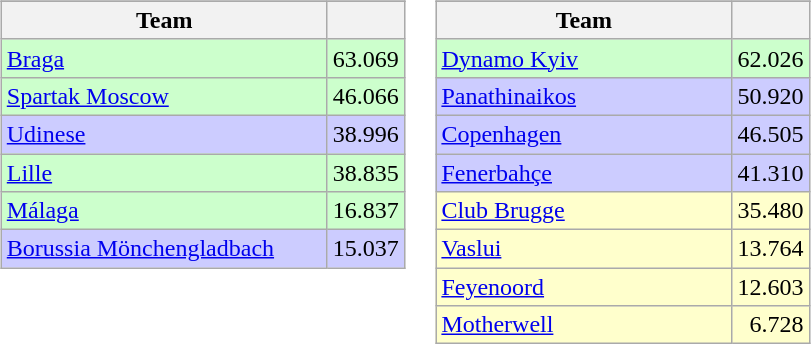<table>
<tr valign=top>
<td><br><table class="wikitable">
<tr>
</tr>
<tr>
<th width=210>Team</th>
<th></th>
</tr>
<tr bgcolor=#ccffcc>
<td> <a href='#'>Braga</a></td>
<td align=right>63.069</td>
</tr>
<tr bgcolor=#ccffcc>
<td> <a href='#'>Spartak Moscow</a></td>
<td align=right>46.066</td>
</tr>
<tr bgcolor=#ccccff>
<td> <a href='#'>Udinese</a></td>
<td align=right>38.996</td>
</tr>
<tr bgcolor=#ccffcc>
<td> <a href='#'>Lille</a></td>
<td align=right>38.835</td>
</tr>
<tr bgcolor=#ccffcc>
<td> <a href='#'>Málaga</a></td>
<td align=right>16.837</td>
</tr>
<tr bgcolor=#ccccff>
<td> <a href='#'>Borussia Mönchengladbach</a></td>
<td align=right>15.037</td>
</tr>
</table>
</td>
<td><br><table class="wikitable">
<tr>
</tr>
<tr>
<th width=190>Team</th>
<th></th>
</tr>
<tr bgcolor=#ccffcc>
<td> <a href='#'>Dynamo Kyiv</a></td>
<td align=right>62.026</td>
</tr>
<tr bgcolor=#ccccff>
<td> <a href='#'>Panathinaikos</a></td>
<td align=right>50.920</td>
</tr>
<tr bgcolor=#ccccff>
<td> <a href='#'>Copenhagen</a></td>
<td align=right>46.505</td>
</tr>
<tr bgcolor=#ccccff>
<td> <a href='#'>Fenerbahçe</a></td>
<td align=right>41.310</td>
</tr>
<tr bgcolor=#ffffcc>
<td> <a href='#'>Club Brugge</a></td>
<td align=right>35.480</td>
</tr>
<tr bgcolor=#ffffcc>
<td> <a href='#'>Vaslui</a></td>
<td align=right>13.764</td>
</tr>
<tr bgcolor=#ffffcc>
<td> <a href='#'>Feyenoord</a></td>
<td align=right>12.603</td>
</tr>
<tr bgcolor=#ffffcc>
<td> <a href='#'>Motherwell</a></td>
<td align=right>6.728</td>
</tr>
</table>
</td>
</tr>
</table>
